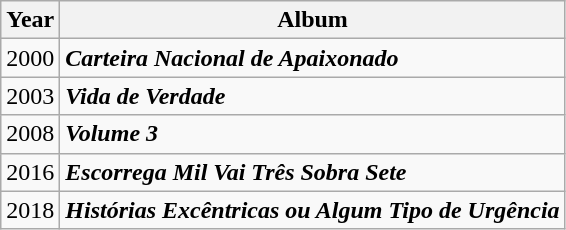<table class="wikitable">
<tr>
<th>Year</th>
<th>Album</th>
</tr>
<tr>
<td>2000</td>
<td><strong><em>Carteira Nacional de Apaixonado</em></strong></td>
</tr>
<tr>
<td>2003</td>
<td><strong><em>Vida de Verdade</em></strong></td>
</tr>
<tr>
<td>2008</td>
<td><strong><em>Volume 3</em></strong></td>
</tr>
<tr>
<td>2016</td>
<td><strong><em>Escorrega Mil Vai Três Sobra Sete</em></strong></td>
</tr>
<tr>
<td>2018</td>
<td><strong><em>Histórias Excêntricas ou Algum Tipo de Urgência</em></strong></td>
</tr>
</table>
